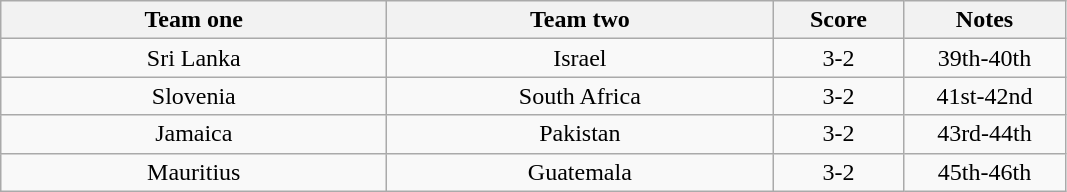<table class="wikitable" style="text-align: center">
<tr>
<th width=250>Team one</th>
<th width=250>Team two</th>
<th width=80>Score</th>
<th width=100>Notes</th>
</tr>
<tr>
<td> Sri Lanka</td>
<td> Israel</td>
<td>3-2</td>
<td>39th-40th</td>
</tr>
<tr>
<td> Slovenia</td>
<td> South Africa</td>
<td>3-2</td>
<td>41st-42nd</td>
</tr>
<tr>
<td> Jamaica</td>
<td> Pakistan</td>
<td>3-2</td>
<td>43rd-44th</td>
</tr>
<tr>
<td> Mauritius</td>
<td> Guatemala</td>
<td>3-2</td>
<td>45th-46th</td>
</tr>
</table>
